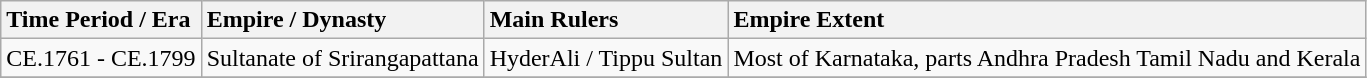<table class="wikitable">
<tr>
<th style="text-align: left;">Time Period / Era</th>
<th style="text-align: left;">Empire / Dynasty</th>
<th style="text-align: left;">Main Rulers</th>
<th style="text-align: left;">Empire Extent</th>
</tr>
<tr>
<td>CE.1761 - CE.1799</td>
<td>Sultanate of Srirangapattana</td>
<td>HyderAli / Tippu Sultan</td>
<td>Most of Karnataka, parts Andhra Pradesh Tamil Nadu and Kerala</td>
</tr>
<tr>
</tr>
</table>
